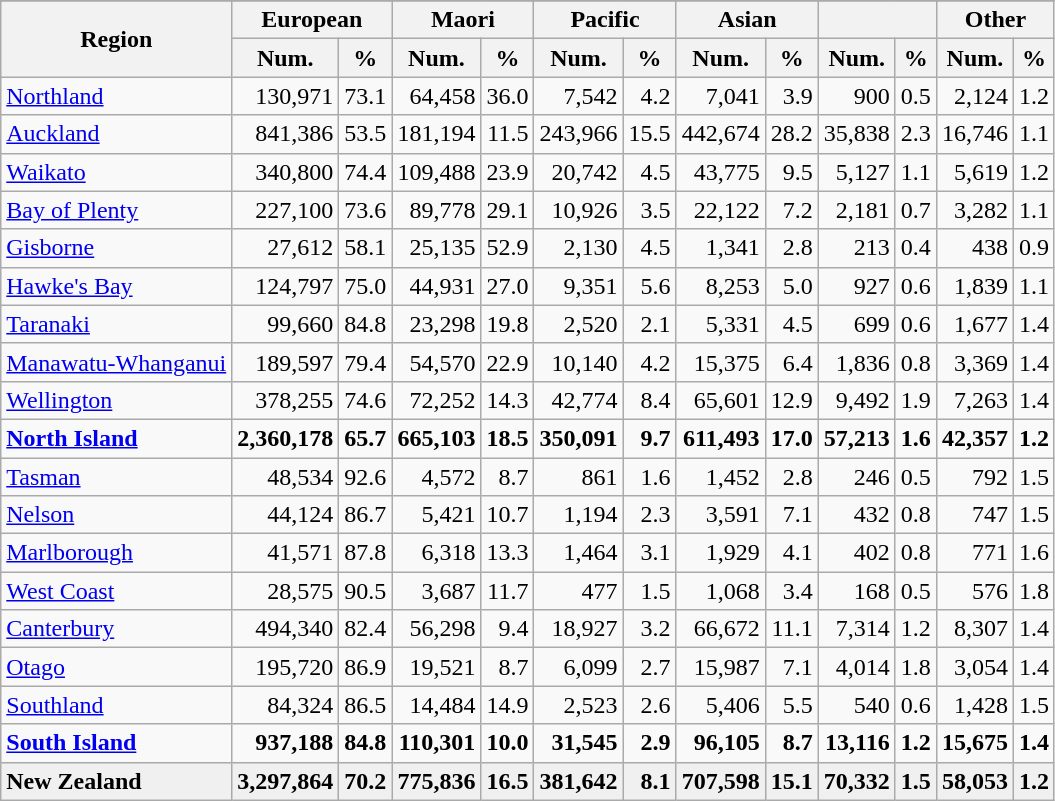<table class="wikitable sortable" style="text-align:right;">
<tr>
</tr>
<tr>
<th rowspan=2>Region</th>
<th colspan=2>European</th>
<th colspan=2>Maori</th>
<th colspan=2>Pacific</th>
<th colspan=2>Asian</th>
<th colspan=2></th>
<th colspan=2>Other</th>
</tr>
<tr>
<th>Num.</th>
<th>%</th>
<th>Num.</th>
<th>%</th>
<th>Num.</th>
<th>%</th>
<th>Num.</th>
<th>%</th>
<th>Num.</th>
<th>%</th>
<th>Num.</th>
<th>%</th>
</tr>
<tr>
<td style="text-align:left;"><a href='#'>Northland</a></td>
<td>130,971</td>
<td>73.1</td>
<td>64,458</td>
<td>36.0</td>
<td>7,542</td>
<td>4.2</td>
<td>7,041</td>
<td>3.9</td>
<td>900</td>
<td>0.5</td>
<td>2,124</td>
<td>1.2</td>
</tr>
<tr>
<td style="text-align:left;"><a href='#'>Auckland</a></td>
<td>841,386</td>
<td>53.5</td>
<td>181,194</td>
<td>11.5</td>
<td>243,966</td>
<td>15.5</td>
<td>442,674</td>
<td>28.2</td>
<td>35,838</td>
<td>2.3</td>
<td>16,746</td>
<td>1.1</td>
</tr>
<tr>
<td style="text-align:left;"><a href='#'>Waikato</a></td>
<td>340,800</td>
<td>74.4</td>
<td>109,488</td>
<td>23.9</td>
<td>20,742</td>
<td>4.5</td>
<td>43,775</td>
<td>9.5</td>
<td>5,127</td>
<td>1.1</td>
<td>5,619</td>
<td>1.2</td>
</tr>
<tr>
<td style="text-align:left;"><a href='#'>Bay of Plenty</a></td>
<td>227,100</td>
<td>73.6</td>
<td>89,778</td>
<td>29.1</td>
<td>10,926</td>
<td>3.5</td>
<td>22,122</td>
<td>7.2</td>
<td>2,181</td>
<td>0.7</td>
<td>3,282</td>
<td>1.1</td>
</tr>
<tr>
<td style="text-align:left;"><a href='#'>Gisborne</a></td>
<td>27,612</td>
<td>58.1</td>
<td>25,135</td>
<td>52.9</td>
<td>2,130</td>
<td>4.5</td>
<td>1,341</td>
<td>2.8</td>
<td>213</td>
<td>0.4</td>
<td>438</td>
<td>0.9</td>
</tr>
<tr>
<td style="text-align:left;"><a href='#'>Hawke's Bay</a></td>
<td>124,797</td>
<td>75.0</td>
<td>44,931</td>
<td>27.0</td>
<td>9,351</td>
<td>5.6</td>
<td>8,253</td>
<td>5.0</td>
<td>927</td>
<td>0.6</td>
<td>1,839</td>
<td>1.1</td>
</tr>
<tr>
<td style="text-align:left;"><a href='#'>Taranaki</a></td>
<td>99,660</td>
<td>84.8</td>
<td>23,298</td>
<td>19.8</td>
<td>2,520</td>
<td>2.1</td>
<td>5,331</td>
<td>4.5</td>
<td>699</td>
<td>0.6</td>
<td>1,677</td>
<td>1.4</td>
</tr>
<tr>
<td style="text-align:left;"><a href='#'>Manawatu-Whanganui</a></td>
<td>189,597</td>
<td>79.4</td>
<td>54,570</td>
<td>22.9</td>
<td>10,140</td>
<td>4.2</td>
<td>15,375</td>
<td>6.4</td>
<td>1,836</td>
<td>0.8</td>
<td>3,369</td>
<td>1.4</td>
</tr>
<tr>
<td style="text-align:left;"><a href='#'>Wellington</a></td>
<td>378,255</td>
<td>74.6</td>
<td>72,252</td>
<td>14.3</td>
<td>42,774</td>
<td>8.4</td>
<td>65,601</td>
<td>12.9</td>
<td>9,492</td>
<td>1.9</td>
<td>7,263</td>
<td>1.4</td>
</tr>
<tr>
<td style="text-align:left;"><strong><a href='#'>North Island</a></strong></td>
<td><strong>2,360,178</strong></td>
<td><strong>65.7</strong></td>
<td><strong>665,103</strong></td>
<td><strong>18.5</strong></td>
<td><strong>350,091</strong></td>
<td><strong>9.7</strong></td>
<td><strong>611,493</strong></td>
<td><strong>17.0</strong></td>
<td><strong>57,213</strong></td>
<td><strong>1.6</strong></td>
<td><strong>42,357</strong></td>
<td><strong>1.2</strong></td>
</tr>
<tr>
<td style="text-align:left;"><a href='#'>Tasman</a></td>
<td>48,534</td>
<td>92.6</td>
<td>4,572</td>
<td>8.7</td>
<td>861</td>
<td>1.6</td>
<td>1,452</td>
<td>2.8</td>
<td>246</td>
<td>0.5</td>
<td>792</td>
<td>1.5</td>
</tr>
<tr>
<td style="text-align:left;"><a href='#'>Nelson</a></td>
<td>44,124</td>
<td>86.7</td>
<td>5,421</td>
<td>10.7</td>
<td>1,194</td>
<td>2.3</td>
<td>3,591</td>
<td>7.1</td>
<td>432</td>
<td>0.8</td>
<td>747</td>
<td>1.5</td>
</tr>
<tr>
<td style="text-align:left;"><a href='#'>Marlborough</a></td>
<td>41,571</td>
<td>87.8</td>
<td>6,318</td>
<td>13.3</td>
<td>1,464</td>
<td>3.1</td>
<td>1,929</td>
<td>4.1</td>
<td>402</td>
<td>0.8</td>
<td>771</td>
<td>1.6</td>
</tr>
<tr>
<td style="text-align:left;"><a href='#'>West Coast</a></td>
<td>28,575</td>
<td>90.5</td>
<td>3,687</td>
<td>11.7</td>
<td>477</td>
<td>1.5</td>
<td>1,068</td>
<td>3.4</td>
<td>168</td>
<td>0.5</td>
<td>576</td>
<td>1.8</td>
</tr>
<tr>
<td style="text-align:left;"><a href='#'>Canterbury</a></td>
<td>494,340</td>
<td>82.4</td>
<td>56,298</td>
<td>9.4</td>
<td>18,927</td>
<td>3.2</td>
<td>66,672</td>
<td>11.1</td>
<td>7,314</td>
<td>1.2</td>
<td>8,307</td>
<td>1.4</td>
</tr>
<tr>
<td style="text-align:left;"><a href='#'>Otago</a></td>
<td>195,720</td>
<td>86.9</td>
<td>19,521</td>
<td>8.7</td>
<td>6,099</td>
<td>2.7</td>
<td>15,987</td>
<td>7.1</td>
<td>4,014</td>
<td>1.8</td>
<td>3,054</td>
<td>1.4</td>
</tr>
<tr>
<td style="text-align:left;"><a href='#'>Southland</a></td>
<td>84,324</td>
<td>86.5</td>
<td>14,484</td>
<td>14.9</td>
<td>2,523</td>
<td>2.6</td>
<td>5,406</td>
<td>5.5</td>
<td>540</td>
<td>0.6</td>
<td>1,428</td>
<td>1.5</td>
</tr>
<tr>
<td style="text-align:left;"><strong><a href='#'>South Island</a></strong></td>
<td><strong>937,188</strong></td>
<td><strong>84.8</strong></td>
<td><strong>110,301</strong></td>
<td><strong>10.0</strong></td>
<td><strong>31,545</strong></td>
<td><strong>2.9</strong></td>
<td><strong>96,105</strong></td>
<td><strong>8.7</strong></td>
<td><strong>13,116</strong></td>
<td><strong>1.2</strong></td>
<td><strong>15,675</strong></td>
<td><strong>1.4</strong></td>
</tr>
<tr style="background:#f0f0f0;">
<td style="text-align:left;"><strong>New Zealand</strong></td>
<td><strong>3,297,864</strong></td>
<td><strong>70.2</strong></td>
<td><strong>775,836</strong></td>
<td><strong>16.5</strong></td>
<td><strong>381,642</strong></td>
<td><strong>8.1</strong></td>
<td><strong>707,598</strong></td>
<td><strong>15.1</strong></td>
<td><strong>70,332</strong></td>
<td><strong>1.5</strong></td>
<td><strong>58,053</strong></td>
<td><strong>1.2</strong></td>
</tr>
</table>
